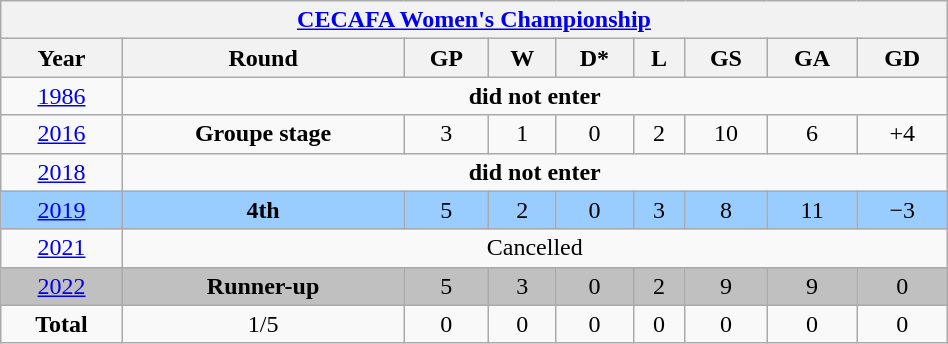<table class="wikitable" style="text-align: center; width:50%;">
<tr>
<th colspan=10><a href='#'>CECAFA Women's Championship</a></th>
</tr>
<tr>
<th>Year</th>
<th>Round</th>
<th>GP</th>
<th>W</th>
<th>D*</th>
<th>L</th>
<th>GS</th>
<th>GA</th>
<th>GD</th>
</tr>
<tr>
<td> <a href='#'>1986</a></td>
<td colspan=8><strong>did not enter</strong></td>
</tr>
<tr>
<td> <a href='#'>2016</a></td>
<td><strong>Groupe stage</strong></td>
<td>3</td>
<td>1</td>
<td>0</td>
<td>2</td>
<td>10</td>
<td>6</td>
<td>+4</td>
</tr>
<tr>
<td> <a href='#'>2018</a></td>
<td colspan=8><strong>did not enter</strong></td>
</tr>
<tr bgcolor="#9ACDFF">
<td> <a href='#'>2019</a></td>
<td><strong>4th</strong></td>
<td>5</td>
<td>2</td>
<td>0</td>
<td>3</td>
<td>8</td>
<td>11</td>
<td>−3</td>
</tr>
<tr>
<td> <a href='#'>2021</a></td>
<td colspan=8>Cancelled</td>
</tr>
<tr bgcolor="silver">
<td> <a href='#'>2022</a></td>
<td><strong>Runner-up</strong></td>
<td>5</td>
<td>3</td>
<td>0</td>
<td>2</td>
<td>9</td>
<td>9</td>
<td>0</td>
</tr>
<tr>
<td><strong>Total</strong></td>
<td>1/5</td>
<td>0</td>
<td>0</td>
<td>0</td>
<td>0</td>
<td>0</td>
<td>0</td>
<td>0</td>
</tr>
</table>
